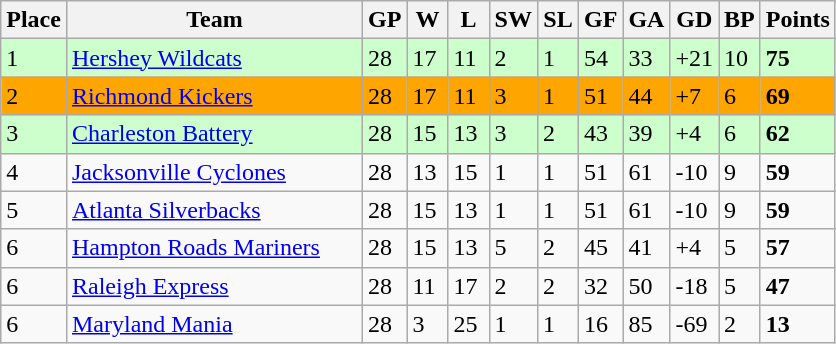<table class="wikitable">
<tr>
<th>Place</th>
<th width="190">Team</th>
<th width="20">GP</th>
<th width="20">W</th>
<th width="20">L</th>
<th width="20">SW</th>
<th width="20">SL</th>
<th width="20">GF</th>
<th width="20">GA</th>
<th width="20">GD</th>
<th width="20">BP</th>
<th>Points</th>
</tr>
<tr bgcolor=#ccffcc>
<td>1</td>
<td><a href='#'>Hershey Wildcats</a></td>
<td>28</td>
<td>17</td>
<td>11</td>
<td>2</td>
<td>1</td>
<td>54</td>
<td>33</td>
<td>+21</td>
<td>10</td>
<td><strong>75</strong></td>
</tr>
<tr bgcolor=#FFA500>
<td>2</td>
<td><a href='#'>Richmond Kickers</a></td>
<td>28</td>
<td>17</td>
<td>11</td>
<td>3</td>
<td>1</td>
<td>51</td>
<td>44</td>
<td>+7</td>
<td>6</td>
<td><strong>69</strong></td>
</tr>
<tr bgcolor=#ccffcc>
<td>3</td>
<td><a href='#'>Charleston Battery</a></td>
<td>28</td>
<td>15</td>
<td>13</td>
<td>3</td>
<td>2</td>
<td>43</td>
<td>39</td>
<td>+4</td>
<td>6</td>
<td><strong>62</strong></td>
</tr>
<tr>
<td>4</td>
<td><a href='#'>Jacksonville Cyclones</a></td>
<td>28</td>
<td>13</td>
<td>15</td>
<td>1</td>
<td>1</td>
<td>51</td>
<td>61</td>
<td>-10</td>
<td>9</td>
<td><strong>59</strong></td>
</tr>
<tr>
<td>5</td>
<td><a href='#'>Atlanta Silverbacks</a></td>
<td>28</td>
<td>15</td>
<td>13</td>
<td>1</td>
<td>1</td>
<td>51</td>
<td>61</td>
<td>-10</td>
<td>9</td>
<td><strong>59</strong></td>
</tr>
<tr>
<td>6</td>
<td><a href='#'>Hampton Roads Mariners</a></td>
<td>28</td>
<td>15</td>
<td>13</td>
<td>5</td>
<td>2</td>
<td>45</td>
<td>41</td>
<td>+4</td>
<td>5</td>
<td><strong>57</strong></td>
</tr>
<tr>
<td>6</td>
<td><a href='#'>Raleigh Express</a></td>
<td>28</td>
<td>11</td>
<td>17</td>
<td>2</td>
<td>2</td>
<td>32</td>
<td>50</td>
<td>-18</td>
<td>5</td>
<td><strong>47</strong></td>
</tr>
<tr>
<td>6</td>
<td><a href='#'>Maryland Mania</a></td>
<td>28</td>
<td>3</td>
<td>25</td>
<td>1</td>
<td>1</td>
<td>16</td>
<td>85</td>
<td>-69</td>
<td>2</td>
<td><strong>13</strong></td>
</tr>
</table>
